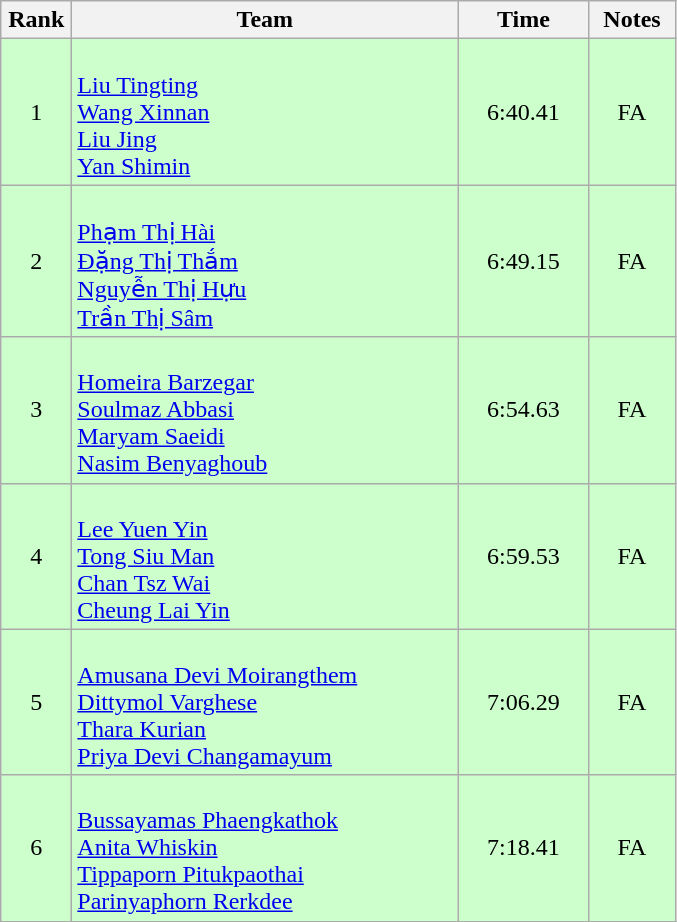<table class=wikitable style="text-align:center">
<tr>
<th width=40>Rank</th>
<th width=250>Team</th>
<th width=80>Time</th>
<th width=50>Notes</th>
</tr>
<tr bgcolor="ccffcc">
<td>1</td>
<td align=left><br><a href='#'>Liu Tingting</a><br><a href='#'>Wang Xinnan</a><br><a href='#'>Liu Jing</a><br><a href='#'>Yan Shimin</a></td>
<td>6:40.41</td>
<td>FA</td>
</tr>
<tr bgcolor="ccffcc">
<td>2</td>
<td align=left><br><a href='#'>Phạm Thị Hài</a><br><a href='#'>Đặng Thị Thắm</a><br><a href='#'>Nguyễn Thị Hựu</a><br><a href='#'>Trần Thị Sâm</a></td>
<td>6:49.15</td>
<td>FA</td>
</tr>
<tr bgcolor="ccffcc">
<td>3</td>
<td align=left><br><a href='#'>Homeira Barzegar</a><br><a href='#'>Soulmaz Abbasi</a><br><a href='#'>Maryam Saeidi</a><br><a href='#'>Nasim Benyaghoub</a></td>
<td>6:54.63</td>
<td>FA</td>
</tr>
<tr bgcolor="ccffcc">
<td>4</td>
<td align=left><br><a href='#'>Lee Yuen Yin</a><br><a href='#'>Tong Siu Man</a><br><a href='#'>Chan Tsz Wai</a><br><a href='#'>Cheung Lai Yin</a></td>
<td>6:59.53</td>
<td>FA</td>
</tr>
<tr bgcolor="ccffcc">
<td>5</td>
<td align=left><br><a href='#'>Amusana Devi Moirangthem</a><br><a href='#'>Dittymol Varghese</a><br><a href='#'>Thara Kurian</a><br><a href='#'>Priya Devi Changamayum</a></td>
<td>7:06.29</td>
<td>FA</td>
</tr>
<tr bgcolor="ccffcc">
<td>6</td>
<td align=left><br><a href='#'>Bussayamas Phaengkathok</a><br><a href='#'>Anita Whiskin</a><br><a href='#'>Tippaporn Pitukpaothai</a><br><a href='#'>Parinyaphorn Rerkdee</a></td>
<td>7:18.41</td>
<td>FA</td>
</tr>
</table>
